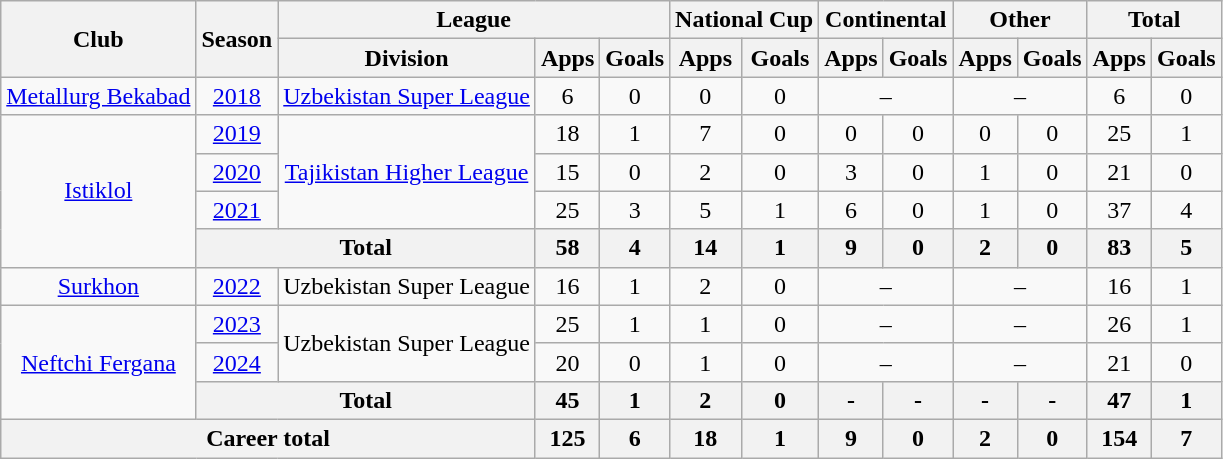<table class="wikitable" style="text-align: center">
<tr>
<th rowspan="2">Club</th>
<th rowspan="2">Season</th>
<th colspan="3">League</th>
<th colspan="2">National Cup</th>
<th colspan="2">Continental</th>
<th colspan="2">Other</th>
<th colspan="2">Total</th>
</tr>
<tr>
<th>Division</th>
<th>Apps</th>
<th>Goals</th>
<th>Apps</th>
<th>Goals</th>
<th>Apps</th>
<th>Goals</th>
<th>Apps</th>
<th>Goals</th>
<th>Apps</th>
<th>Goals</th>
</tr>
<tr>
<td><a href='#'>Metallurg Bekabad</a></td>
<td><a href='#'>2018</a></td>
<td><a href='#'>Uzbekistan Super League</a></td>
<td>6</td>
<td>0</td>
<td>0</td>
<td>0</td>
<td colspan="2">–</td>
<td colspan="2">–</td>
<td>6</td>
<td>0</td>
</tr>
<tr>
<td rowspan="4" valign="center"><a href='#'>Istiklol</a></td>
<td><a href='#'>2019</a></td>
<td rowspan="3" valign="center"><a href='#'>Tajikistan Higher League</a></td>
<td>18</td>
<td>1</td>
<td>7</td>
<td>0</td>
<td>0</td>
<td>0</td>
<td>0</td>
<td>0</td>
<td>25</td>
<td>1</td>
</tr>
<tr>
<td><a href='#'>2020</a></td>
<td>15</td>
<td>0</td>
<td>2</td>
<td>0</td>
<td>3</td>
<td>0</td>
<td>1</td>
<td>0</td>
<td>21</td>
<td>0</td>
</tr>
<tr>
<td><a href='#'>2021</a></td>
<td>25</td>
<td>3</td>
<td>5</td>
<td>1</td>
<td>6</td>
<td>0</td>
<td>1</td>
<td>0</td>
<td>37</td>
<td>4</td>
</tr>
<tr>
<th colspan="2">Total</th>
<th>58</th>
<th>4</th>
<th>14</th>
<th>1</th>
<th>9</th>
<th>0</th>
<th>2</th>
<th>0</th>
<th>83</th>
<th>5</th>
</tr>
<tr>
<td><a href='#'>Surkhon</a></td>
<td><a href='#'>2022</a></td>
<td>Uzbekistan Super League</td>
<td>16</td>
<td>1</td>
<td>2</td>
<td>0</td>
<td colspan="2">–</td>
<td colspan="2">–</td>
<td>16</td>
<td>1</td>
</tr>
<tr>
<td rowspan="3" valign="center"><a href='#'>Neftchi Fergana</a></td>
<td><a href='#'>2023</a></td>
<td rowspan="2" valign="center">Uzbekistan Super League</td>
<td>25</td>
<td>1</td>
<td>1</td>
<td>0</td>
<td colspan="2">–</td>
<td colspan="2">–</td>
<td>26</td>
<td>1</td>
</tr>
<tr>
<td><a href='#'>2024</a></td>
<td>20</td>
<td>0</td>
<td>1</td>
<td>0</td>
<td colspan="2">–</td>
<td colspan="2">–</td>
<td>21</td>
<td>0</td>
</tr>
<tr>
<th colspan="2">Total</th>
<th>45</th>
<th>1</th>
<th>2</th>
<th>0</th>
<th>-</th>
<th>-</th>
<th>-</th>
<th>-</th>
<th>47</th>
<th>1</th>
</tr>
<tr>
<th colspan="3">Career total</th>
<th>125</th>
<th>6</th>
<th>18</th>
<th>1</th>
<th>9</th>
<th>0</th>
<th>2</th>
<th>0</th>
<th>154</th>
<th>7</th>
</tr>
</table>
